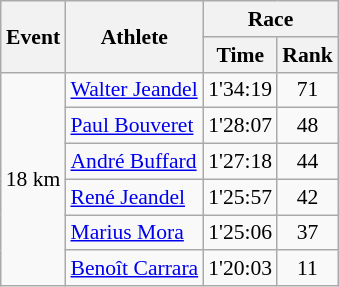<table class="wikitable" border="1" style="font-size:90%">
<tr>
<th rowspan=2>Event</th>
<th rowspan=2>Athlete</th>
<th colspan=2>Race</th>
</tr>
<tr>
<th>Time</th>
<th>Rank</th>
</tr>
<tr>
<td rowspan=6>18 km</td>
<td><a href='#'>Walter Jeandel</a></td>
<td align=center>1'34:19</td>
<td align=center>71</td>
</tr>
<tr>
<td><a href='#'>Paul Bouveret</a></td>
<td align=center>1'28:07</td>
<td align=center>48</td>
</tr>
<tr>
<td><a href='#'>André Buffard</a></td>
<td align=center>1'27:18</td>
<td align=center>44</td>
</tr>
<tr>
<td><a href='#'>René Jeandel</a></td>
<td align=center>1'25:57</td>
<td align=center>42</td>
</tr>
<tr>
<td><a href='#'>Marius Mora</a></td>
<td align=center>1'25:06</td>
<td align=center>37</td>
</tr>
<tr>
<td><a href='#'>Benoît Carrara</a></td>
<td align=center>1'20:03</td>
<td align=center>11</td>
</tr>
</table>
